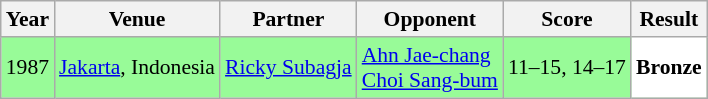<table class="sortable wikitable" style="font-size: 90%;">
<tr>
<th>Year</th>
<th>Venue</th>
<th>Partner</th>
<th>Opponent</th>
<th>Score</th>
<th>Result</th>
</tr>
<tr style="background:#98FB98">
<td align="center">1987</td>
<td align="left"><a href='#'>Jakarta</a>, Indonesia</td>
<td align="left"> <a href='#'>Ricky Subagja</a></td>
<td align="left"> <a href='#'>Ahn Jae-chang</a><br> <a href='#'>Choi Sang-bum</a></td>
<td align="left">11–15, 14–17</td>
<td style="text-align:left; background:white"> <strong>Bronze</strong></td>
</tr>
</table>
